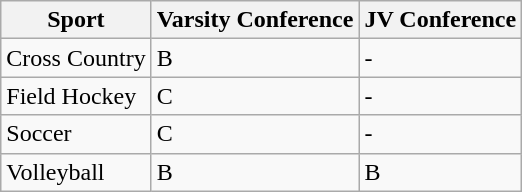<table class="wikitable">
<tr>
<th>Sport</th>
<th>Varsity Conference</th>
<th>JV Conference</th>
</tr>
<tr>
<td>Cross Country</td>
<td>B</td>
<td>-</td>
</tr>
<tr>
<td>Field Hockey</td>
<td>C</td>
<td>-</td>
</tr>
<tr>
<td>Soccer</td>
<td>C</td>
<td>-</td>
</tr>
<tr>
<td>Volleyball</td>
<td>B</td>
<td>B</td>
</tr>
</table>
